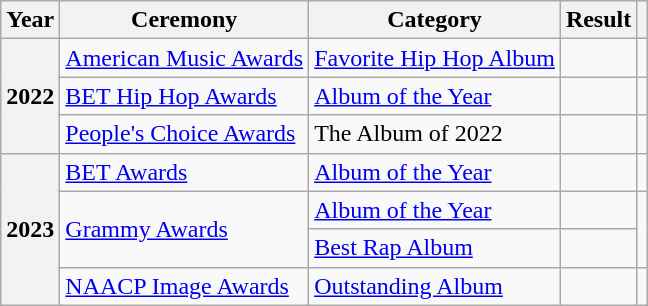<table class="wikitable sortable plainrowheaders" style="border:none; margin:0;">
<tr>
<th scope="col">Year</th>
<th scope="col">Ceremony</th>
<th scope="col">Category</th>
<th scope="col">Result</th>
<th scope="col" class="unsortable"></th>
</tr>
<tr>
<th scope="row" rowspan="3">2022</th>
<td><a href='#'>American Music Awards</a></td>
<td><a href='#'>Favorite Hip Hop Album</a></td>
<td></td>
<td></td>
</tr>
<tr>
<td><a href='#'>BET Hip Hop Awards</a></td>
<td><a href='#'>Album of the Year</a></td>
<td></td>
<td></td>
</tr>
<tr>
<td><a href='#'>People's Choice Awards</a></td>
<td>The Album of 2022</td>
<td></td>
<td></td>
</tr>
<tr>
<th scope="row" rowspan="4">2023</th>
<td><a href='#'>BET Awards</a></td>
<td><a href='#'>Album of the Year</a></td>
<td></td>
<td></td>
</tr>
<tr>
<td rowspan="2"><a href='#'>Grammy Awards</a></td>
<td><a href='#'>Album of the Year</a></td>
<td></td>
<td rowspan="2"></td>
</tr>
<tr>
<td><a href='#'>Best Rap Album</a></td>
<td></td>
</tr>
<tr>
<td><a href='#'>NAACP Image Awards</a></td>
<td><a href='#'>Outstanding Album</a></td>
<td></td>
<td></td>
</tr>
</table>
